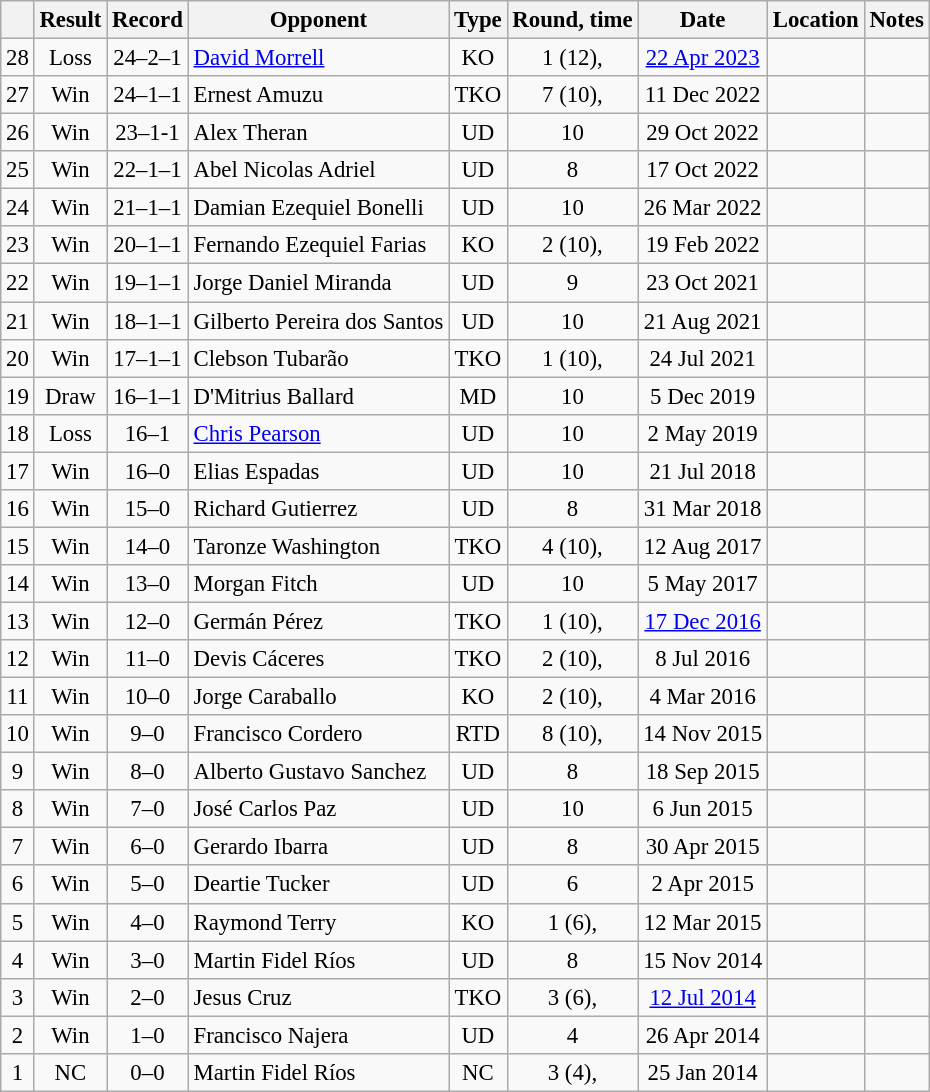<table class="wikitable" style="text-align:center; font-size:95%">
<tr>
<th></th>
<th>Result</th>
<th>Record</th>
<th>Opponent</th>
<th>Type</th>
<th>Round, time</th>
<th>Date</th>
<th>Location</th>
<th>Notes</th>
</tr>
<tr>
<td>28</td>
<td>Loss</td>
<td>24–2–1 </td>
<td align=left><a href='#'>David Morrell</a></td>
<td>KO</td>
<td>1 (12), </td>
<td><a href='#'>22 Apr 2023</a></td>
<td align=left></td>
<td align=left></td>
</tr>
<tr>
<td>27</td>
<td>Win</td>
<td>24–1–1 </td>
<td align=left>Ernest Amuzu</td>
<td>TKO</td>
<td>7 (10), </td>
<td>11 Dec 2022</td>
<td align=left></td>
<td></td>
</tr>
<tr>
<td>26</td>
<td>Win</td>
<td>23–1-1 </td>
<td align=left>Alex Theran</td>
<td>UD</td>
<td>10</td>
<td>29 Oct 2022</td>
<td align=left></td>
<td align=left></td>
</tr>
<tr>
<td>25</td>
<td>Win</td>
<td>22–1–1 </td>
<td align=left>Abel Nicolas Adriel</td>
<td>UD</td>
<td>8</td>
<td>17 Oct 2022</td>
<td align=left></td>
<td></td>
</tr>
<tr>
<td>24</td>
<td>Win</td>
<td>21–1–1 </td>
<td align=left>Damian Ezequiel Bonelli</td>
<td>UD</td>
<td>10</td>
<td>26 Mar 2022</td>
<td align=left></td>
<td align=left></td>
</tr>
<tr>
<td>23</td>
<td>Win</td>
<td>20–1–1 </td>
<td align=left>Fernando Ezequiel Farias</td>
<td>KO</td>
<td>2 (10), </td>
<td>19 Feb 2022</td>
<td align=left></td>
<td align=left></td>
</tr>
<tr>
<td>22</td>
<td>Win</td>
<td>19–1–1 </td>
<td align=left>Jorge Daniel Miranda</td>
<td>UD</td>
<td>9</td>
<td>23 Oct 2021</td>
<td align=left></td>
<td align=left></td>
</tr>
<tr>
<td>21</td>
<td>Win</td>
<td>18–1–1 </td>
<td align=left>Gilberto Pereira dos Santos</td>
<td>UD</td>
<td>10</td>
<td>21 Aug 2021</td>
<td align=left></td>
<td align=left></td>
</tr>
<tr>
<td>20</td>
<td>Win</td>
<td>17–1–1 </td>
<td align=left>Clebson Tubarão</td>
<td>TKO</td>
<td>1 (10), </td>
<td>24 Jul 2021</td>
<td align=left></td>
<td align=left></td>
</tr>
<tr>
<td>19</td>
<td>Draw</td>
<td>16–1–1 </td>
<td align=left>D'Mitrius Ballard</td>
<td>MD</td>
<td>10</td>
<td>5 Dec 2019</td>
<td align=left></td>
<td align=left></td>
</tr>
<tr>
<td>18</td>
<td>Loss</td>
<td>16–1 </td>
<td align=left><a href='#'>Chris Pearson</a></td>
<td>UD</td>
<td>10</td>
<td>2 May 2019</td>
<td align=left></td>
<td align=left></td>
</tr>
<tr>
<td>17</td>
<td>Win</td>
<td>16–0 </td>
<td align=left>Elias Espadas</td>
<td>UD</td>
<td>10</td>
<td>21 Jul 2018</td>
<td align=left></td>
<td></td>
</tr>
<tr>
<td>16</td>
<td>Win</td>
<td>15–0 </td>
<td align=left>Richard Gutierrez</td>
<td>UD</td>
<td>8</td>
<td>31 Mar 2018</td>
<td align=left></td>
<td></td>
</tr>
<tr>
<td>15</td>
<td>Win</td>
<td>14–0 </td>
<td align=left>Taronze Washington</td>
<td>TKO</td>
<td>4 (10), </td>
<td>12 Aug 2017</td>
<td align=left></td>
<td></td>
</tr>
<tr>
<td>14</td>
<td>Win</td>
<td>13–0 </td>
<td align=left>Morgan Fitch</td>
<td>UD</td>
<td>10</td>
<td>5 May 2017</td>
<td align=left></td>
<td></td>
</tr>
<tr>
<td>13</td>
<td>Win</td>
<td>12–0 </td>
<td align=left>Germán Pérez</td>
<td>TKO</td>
<td>1 (10), </td>
<td><a href='#'>17 Dec 2016</a></td>
<td align=left></td>
<td></td>
</tr>
<tr>
<td>12</td>
<td>Win</td>
<td>11–0 </td>
<td align=left>Devis Cáceres</td>
<td>TKO</td>
<td>2 (10), </td>
<td>8 Jul 2016</td>
<td align=left></td>
<td align=left></td>
</tr>
<tr>
<td>11</td>
<td>Win</td>
<td>10–0 </td>
<td align=left>Jorge Caraballo</td>
<td>KO</td>
<td>2 (10), </td>
<td>4 Mar 2016</td>
<td align=left></td>
<td align=left></td>
</tr>
<tr>
<td>10</td>
<td>Win</td>
<td>9–0 </td>
<td align=left>Francisco Cordero</td>
<td>RTD</td>
<td>8 (10), </td>
<td>14 Nov 2015</td>
<td align=left></td>
<td></td>
</tr>
<tr>
<td>9</td>
<td>Win</td>
<td>8–0 </td>
<td align=left>Alberto Gustavo Sanchez</td>
<td>UD</td>
<td>8</td>
<td>18 Sep 2015</td>
<td align=left></td>
<td></td>
</tr>
<tr>
<td>8</td>
<td>Win</td>
<td>7–0 </td>
<td align=left>José Carlos Paz</td>
<td>UD</td>
<td>10</td>
<td>6 Jun 2015</td>
<td align=left></td>
<td></td>
</tr>
<tr>
<td>7</td>
<td>Win</td>
<td>6–0 </td>
<td align=left>Gerardo Ibarra</td>
<td>UD</td>
<td>8</td>
<td>30 Apr 2015</td>
<td align=left></td>
<td></td>
</tr>
<tr>
<td>6</td>
<td>Win</td>
<td>5–0 </td>
<td align=left>Deartie Tucker</td>
<td>UD</td>
<td>6</td>
<td>2 Apr 2015</td>
<td align=left></td>
<td></td>
</tr>
<tr>
<td>5</td>
<td>Win</td>
<td>4–0 </td>
<td align=left>Raymond Terry</td>
<td>KO</td>
<td>1 (6), </td>
<td>12 Mar 2015</td>
<td align=left></td>
<td></td>
</tr>
<tr>
<td>4</td>
<td>Win</td>
<td>3–0 </td>
<td align=left>Martin Fidel Ríos</td>
<td>UD</td>
<td>8</td>
<td>15 Nov 2014</td>
<td align=left></td>
<td></td>
</tr>
<tr>
<td>3</td>
<td>Win</td>
<td>2–0 </td>
<td align=left>Jesus Cruz</td>
<td>TKO</td>
<td>3 (6), </td>
<td><a href='#'>12 Jul 2014</a></td>
<td align=left></td>
<td></td>
</tr>
<tr>
<td>2</td>
<td>Win</td>
<td>1–0 </td>
<td align=left>Francisco Najera</td>
<td>UD</td>
<td>4</td>
<td>26 Apr 2014</td>
<td align=left></td>
<td></td>
</tr>
<tr>
<td>1</td>
<td>NC</td>
<td>0–0 </td>
<td align=left>Martin Fidel Ríos</td>
<td>NC</td>
<td>3 (4), </td>
<td>25 Jan 2014</td>
<td align=left></td>
<td></td>
</tr>
</table>
